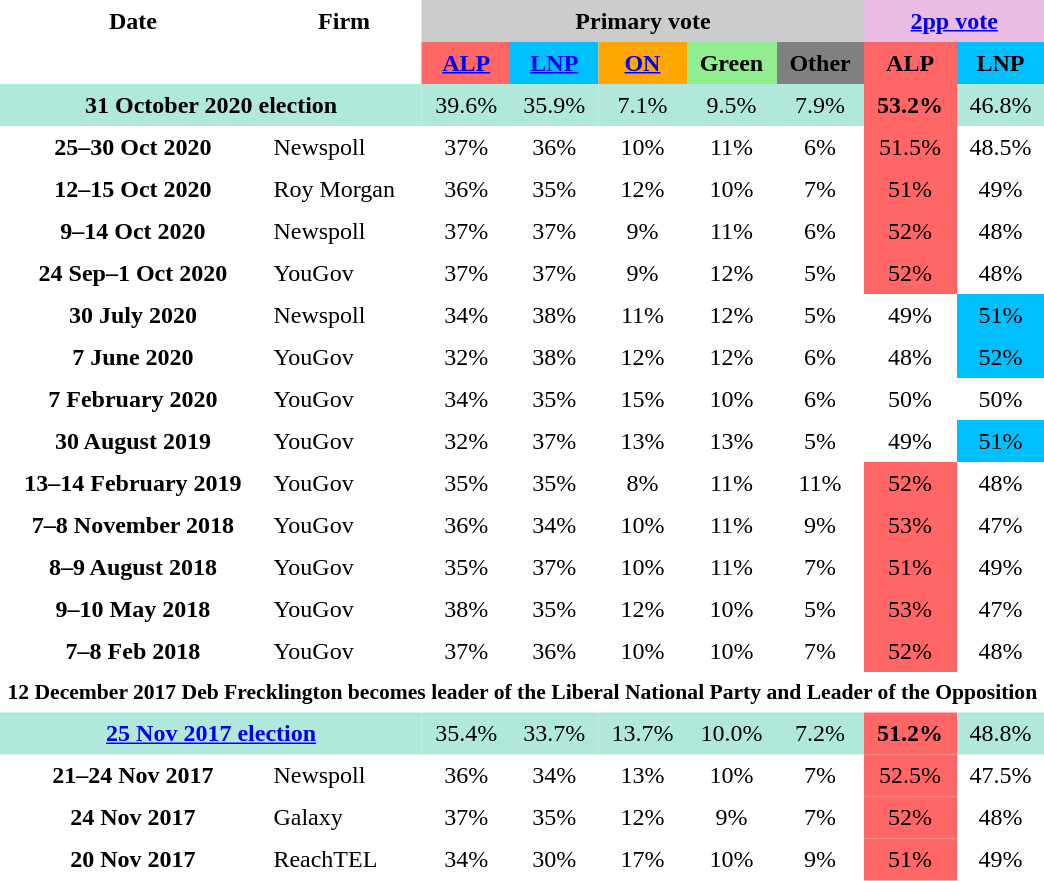<table class="toccolours" cellpadding="5" cellspacing="0" style="text-align:center; float:left; margin-left:.5em; margin-top:.4em;">
<tr>
</tr>
<tr>
<th>Date</th>
<th>Firm</th>
<th colspan="5" style="background:#ccc">Primary vote</th>
<th style="background:#ebbce3" colspan="2"><a href='#'>2pp vote</a></th>
</tr>
<tr>
<th colspan=2></th>
<th style="background:#f66"><a href='#'>ALP</a></th>
<th style="background:#00bfff"><a href='#'>LNP</a></th>
<th style="background:orange"><a href='#'>ON</a></th>
<th style="background:#90ee90">Green</th>
<th style="background:gray;">Other</th>
<th style="background:#f66">ALP</th>
<th style="background:#00bfff">LNP</th>
</tr>
<tr>
<th style="background:#b0e9db;" colspan=2>31 October 2020 election</th>
<td style="background:#b0e9db;">39.6%</td>
<td style="background:#b0e9db;">35.9%</td>
<td style="background:#b0e9db;">7.1%</td>
<td style="background:#b0e9db;">9.5%</td>
<td style="background:#b0e9db;">7.9%</td>
<td style="background:#f66"><strong>53.2%</strong></td>
<td style="background:#b0e9db;">46.8%</td>
</tr>
<tr>
<th>25–30 Oct 2020</th>
<td style="text-align:left;">Newspoll</td>
<td>37%</td>
<td>36%</td>
<td>10%</td>
<td>11%</td>
<td>6%</td>
<td style="background:#f66">51.5%</td>
<td>48.5%</td>
<th></th>
</tr>
<tr>
<th>12–15 Oct 2020</th>
<td style="text-align:left;">Roy Morgan</td>
<td>36%</td>
<td>35%</td>
<td>12%</td>
<td>10%</td>
<td>7%</td>
<td style="background:#f66">51%</td>
<td>49%</td>
<th></th>
</tr>
<tr>
</tr>
<tr>
<th>9–14 Oct 2020</th>
<td style="text-align:left;">Newspoll</td>
<td>37%</td>
<td>37%</td>
<td>9%</td>
<td>11%</td>
<td>6%</td>
<td style="background:#f66">52%</td>
<td>48%</td>
<th></th>
</tr>
<tr>
<th>24 Sep–1 Oct 2020</th>
<td style="text-align:left;">YouGov</td>
<td>37%</td>
<td>37%</td>
<td>9%</td>
<td>12%</td>
<td>5%</td>
<td style="background:#f66">52%</td>
<td>48%</td>
<th></th>
</tr>
<tr>
<th>30 July 2020</th>
<td style="text-align:left;">Newspoll</td>
<td>34%</td>
<td>38%</td>
<td>11%</td>
<td>12%</td>
<td>5%</td>
<td>49%</td>
<td style="background:#00bfff">51%</td>
<th></th>
</tr>
<tr>
<th>7 June 2020</th>
<td style="text-align:left;">YouGov</td>
<td>32%</td>
<td>38%</td>
<td>12%</td>
<td>12%</td>
<td>6%</td>
<td>48%</td>
<td style="background:#00bfff">52%</td>
<th></th>
</tr>
<tr>
<th>7 February 2020</th>
<td style="text-align:left;">YouGov</td>
<td>34%</td>
<td>35%</td>
<td>15%</td>
<td>10%</td>
<td>6%</td>
<td>50%</td>
<td>50%</td>
<th></th>
</tr>
<tr>
<th>30 August 2019</th>
<td style="text-align:left;">YouGov</td>
<td>32%</td>
<td>37%</td>
<td>13%</td>
<td>13%</td>
<td>5%</td>
<td>49%</td>
<td style="background:#00bfff">51%</td>
<th></th>
</tr>
<tr>
<th>13–14 February 2019</th>
<td style="text-align:left;">YouGov</td>
<td>35%</td>
<td>35%</td>
<td>8%</td>
<td>11%</td>
<td>11%</td>
<td style="background:#f66">52%</td>
<td>48%</td>
</tr>
<tr>
<th>7–8 November 2018</th>
<td style="text-align:left;">YouGov</td>
<td>36%</td>
<td>34%</td>
<td>10%</td>
<td>11%</td>
<td>9%</td>
<td style="background:#f66">53%</td>
<td>47%</td>
</tr>
<tr>
<th>8–9 August 2018</th>
<td style="text-align:left;">YouGov</td>
<td>35%</td>
<td>37%</td>
<td>10%</td>
<td>11%</td>
<td>7%</td>
<td style="background:#f66">51%</td>
<td>49%</td>
</tr>
<tr>
<th>9–10 May 2018</th>
<td style="text-align:left;">YouGov</td>
<td>38%</td>
<td>35%</td>
<td>12%</td>
<td>10%</td>
<td>5%</td>
<td style="background:#f66">53%</td>
<td>47%</td>
</tr>
<tr>
<th>7–8 Feb 2018</th>
<td style="text-align:left;">YouGov</td>
<td>37%</td>
<td>36%</td>
<td>10%</td>
<td>10%</td>
<td>7%</td>
<td style="background:#f66">52%</td>
<td>48%</td>
</tr>
<tr>
<th colspan="9"  style="font-size:90%;">12 December 2017 Deb Frecklington becomes leader of the Liberal National Party and Leader of the Opposition</th>
</tr>
<tr>
<th style="background:#b0e9db;" colspan=2><a href='#'>25 Nov 2017 election</a></th>
<td style="background:#b0e9db;">35.4%</td>
<td style="background:#b0e9db;">33.7%</td>
<td style="background:#b0e9db;">13.7%</td>
<td style="background:#b0e9db;">10.0%</td>
<td style="background:#b0e9db;">7.2%</td>
<td style="background:#f66;"><strong>51.2%</strong></td>
<td style="background:#b0e9db;">48.8%</td>
</tr>
<tr>
<th>21–24 Nov 2017</th>
<td style="text-align:left;">Newspoll</td>
<td>36%</td>
<td>34%</td>
<td>13%</td>
<td>10%</td>
<td>7%</td>
<td style="background:#f66">52.5%</td>
<td>47.5%</td>
</tr>
<tr>
<th>24 Nov 2017</th>
<td style="text-align:left;">Galaxy</td>
<td>37%</td>
<td>35%</td>
<td>12%</td>
<td>9%</td>
<td>7%</td>
<td style="background:#f66">52%</td>
<td>48%</td>
</tr>
<tr>
<th>20 Nov 2017</th>
<td style="text-align:left;">ReachTEL</td>
<td>34%</td>
<td>30%</td>
<td>17%</td>
<td>10%</td>
<td>9%</td>
<td style="background:#f66">51%</td>
<td>49%</td>
</tr>
<tr>
</tr>
</table>
